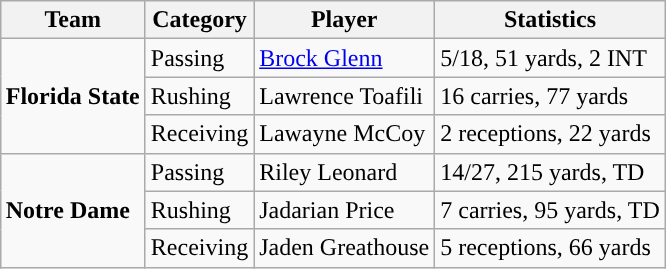<table class="wikitable" style="float: right;">
<tr>
<th>Team</th>
<th>Category</th>
<th>Player</th>
<th>Statistics</th>
</tr>
<tr>
<td rowspan=3><strong>Florida State</strong></td>
<td>Passing</td>
<td><a href='#'>Brock Glenn</a></td>
<td>5/18, 51 yards, 2 INT</td>
</tr>
<tr>
<td>Rushing</td>
<td>Lawrence Toafili</td>
<td>16 carries, 77 yards</td>
</tr>
<tr>
<td>Receiving</td>
<td>Lawayne McCoy</td>
<td>2 receptions, 22 yards</td>
</tr>
<tr>
<td rowspan=3><strong>Notre Dame</strong></td>
<td>Passing</td>
<td>Riley Leonard</td>
<td>14/27, 215 yards, TD</td>
</tr>
<tr>
<td>Rushing</td>
<td>Jadarian Price</td>
<td>7 carries, 95 yards, TD</td>
</tr>
<tr>
<td>Receiving</td>
<td>Jaden Greathouse</td>
<td>5 receptions, 66 yards</td>
</tr>
</table>
